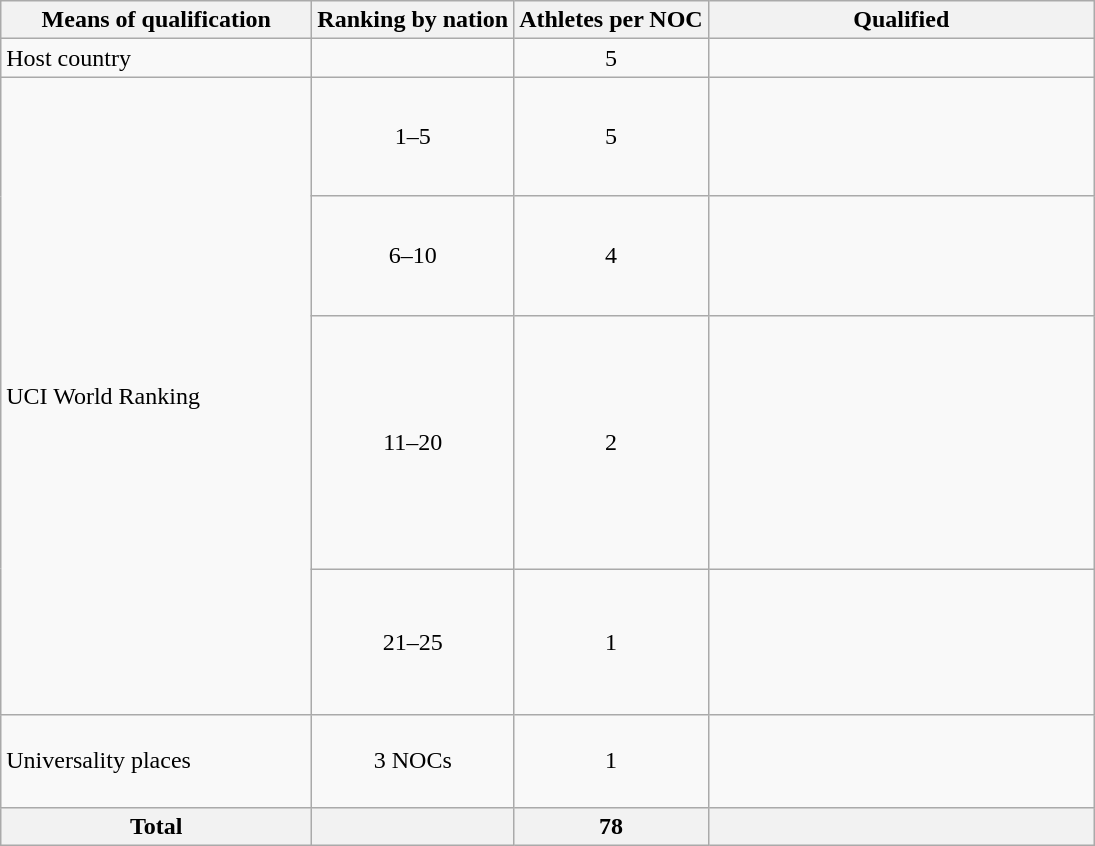<table class="wikitable"  style="text-align:center;">
<tr>
<th width="200">Means of qualification</th>
<th>Ranking by nation</th>
<th>Athletes per NOC</th>
<th width="250">Qualified</th>
</tr>
<tr>
<td style="text-align:left;">Host country</td>
<td></td>
<td>5</td>
<td align="left"></td>
</tr>
<tr>
<td style="text-align:left;" rowspan="4">UCI World Ranking</td>
<td>1–5</td>
<td>5</td>
<td align="left"><br><br><br><br></td>
</tr>
<tr>
<td>6–10</td>
<td>4</td>
<td align="left"><br><br><br><br></td>
</tr>
<tr>
<td>11–20</td>
<td>2</td>
<td align="left"><br><br><br><br><br><br><br><br><br></td>
</tr>
<tr>
<td>21–25</td>
<td>1</td>
<td align="left"><br><br><br><br><br></td>
</tr>
<tr>
<td style="text-align:left;">Universality places</td>
<td>3 NOCs</td>
<td>1</td>
<td align="left"><br><br><br></td>
</tr>
<tr>
<th>Total</th>
<th></th>
<th>78</th>
<th></th>
</tr>
</table>
